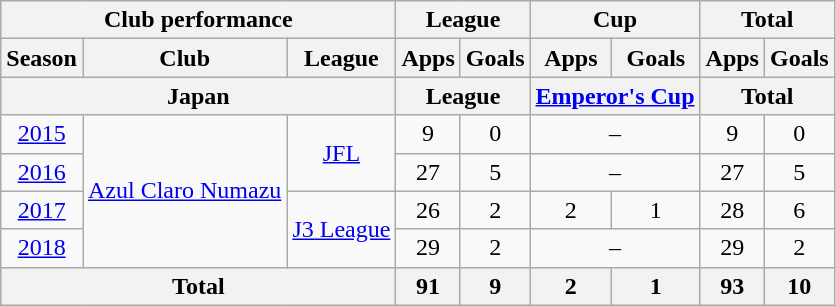<table class="wikitable" style="text-align:center;">
<tr>
<th colspan=3>Club performance</th>
<th colspan=2>League</th>
<th colspan=2>Cup</th>
<th colspan=2>Total</th>
</tr>
<tr>
<th>Season</th>
<th>Club</th>
<th>League</th>
<th>Apps</th>
<th>Goals</th>
<th>Apps</th>
<th>Goals</th>
<th>Apps</th>
<th>Goals</th>
</tr>
<tr>
<th colspan=3>Japan</th>
<th colspan=2>League</th>
<th colspan=2><a href='#'>Emperor's Cup</a></th>
<th colspan=2>Total</th>
</tr>
<tr>
<td><a href='#'>2015</a></td>
<td rowspan="4"><a href='#'>Azul Claro Numazu</a></td>
<td rowspan="2"><a href='#'>JFL</a></td>
<td>9</td>
<td>0</td>
<td colspan="2">–</td>
<td>9</td>
<td>0</td>
</tr>
<tr>
<td><a href='#'>2016</a></td>
<td>27</td>
<td>5</td>
<td colspan="2">–</td>
<td>27</td>
<td>5</td>
</tr>
<tr>
<td><a href='#'>2017</a></td>
<td rowspan="2"><a href='#'>J3 League</a></td>
<td>26</td>
<td>2</td>
<td>2</td>
<td>1</td>
<td>28</td>
<td>6</td>
</tr>
<tr>
<td><a href='#'>2018</a></td>
<td>29</td>
<td>2</td>
<td colspan="2">–</td>
<td>29</td>
<td>2</td>
</tr>
<tr>
<th colspan=3>Total</th>
<th>91</th>
<th>9</th>
<th>2</th>
<th>1</th>
<th>93</th>
<th>10</th>
</tr>
</table>
